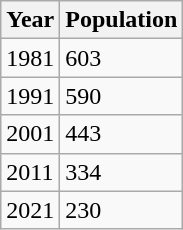<table class="wikitable">
<tr>
<th>Year</th>
<th>Population</th>
</tr>
<tr>
<td>1981</td>
<td>603</td>
</tr>
<tr>
<td>1991</td>
<td>590</td>
</tr>
<tr>
<td>2001</td>
<td>443</td>
</tr>
<tr>
<td>2011</td>
<td>334</td>
</tr>
<tr>
<td>2021</td>
<td>230</td>
</tr>
</table>
